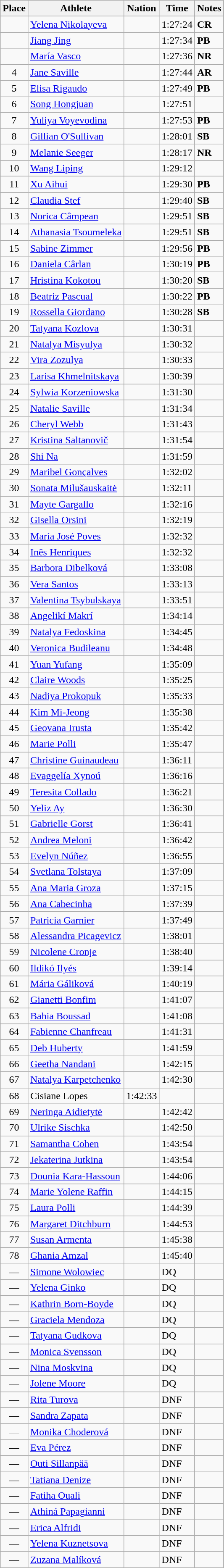<table class=wikitable>
<tr>
<th>Place</th>
<th>Athlete</th>
<th>Nation</th>
<th>Time</th>
<th>Notes</th>
</tr>
<tr>
<td align=center></td>
<td><a href='#'>Yelena Nikolayeva</a></td>
<td></td>
<td>1:27:24</td>
<td><strong>CR</strong></td>
</tr>
<tr>
<td align=center></td>
<td><a href='#'>Jiang Jing</a></td>
<td></td>
<td>1:27:34</td>
<td><strong>PB</strong></td>
</tr>
<tr>
<td align=center></td>
<td><a href='#'>María Vasco</a></td>
<td></td>
<td>1:27:36</td>
<td><strong>NR</strong></td>
</tr>
<tr>
<td align=center>4</td>
<td><a href='#'>Jane Saville</a></td>
<td></td>
<td>1:27:44</td>
<td><strong>AR</strong></td>
</tr>
<tr>
<td align=center>5</td>
<td><a href='#'>Elisa Rigaudo</a></td>
<td></td>
<td>1:27:49</td>
<td><strong>PB</strong></td>
</tr>
<tr>
<td align=center>6</td>
<td><a href='#'>Song Hongjuan</a></td>
<td></td>
<td>1:27:51</td>
<td> </td>
</tr>
<tr>
<td align=center>7</td>
<td><a href='#'>Yuliya Voyevodina</a></td>
<td></td>
<td>1:27:53</td>
<td><strong>PB</strong></td>
</tr>
<tr>
<td align=center>8</td>
<td><a href='#'>Gillian O'Sullivan</a></td>
<td></td>
<td>1:28:01</td>
<td><strong>SB</strong></td>
</tr>
<tr>
<td align=center>9</td>
<td><a href='#'>Melanie Seeger</a></td>
<td></td>
<td>1:28:17</td>
<td><strong>NR</strong></td>
</tr>
<tr>
<td align=center>10</td>
<td><a href='#'>Wang Liping</a></td>
<td></td>
<td>1:29:12</td>
<td> </td>
</tr>
<tr>
<td align=center>11</td>
<td><a href='#'>Xu Aihui</a></td>
<td></td>
<td>1:29:30</td>
<td><strong>PB</strong></td>
</tr>
<tr>
<td align=center>12</td>
<td><a href='#'>Claudia Stef</a></td>
<td></td>
<td>1:29:40</td>
<td><strong>SB</strong></td>
</tr>
<tr>
<td align=center>13</td>
<td><a href='#'>Norica Câmpean</a></td>
<td></td>
<td>1:29:51</td>
<td><strong>SB</strong></td>
</tr>
<tr>
<td align=center>14</td>
<td><a href='#'>Athanasia Tsoumeleka</a></td>
<td></td>
<td>1:29:51</td>
<td><strong>SB</strong></td>
</tr>
<tr>
<td align=center>15</td>
<td><a href='#'>Sabine Zimmer</a></td>
<td></td>
<td>1:29:56</td>
<td><strong>PB</strong></td>
</tr>
<tr>
<td align=center>16</td>
<td><a href='#'>Daniela Cârlan</a></td>
<td></td>
<td>1:30:19</td>
<td><strong>PB</strong></td>
</tr>
<tr>
<td align=center>17</td>
<td><a href='#'>Hristina Kokotou</a></td>
<td></td>
<td>1:30:20</td>
<td><strong>SB</strong></td>
</tr>
<tr>
<td align=center>18</td>
<td><a href='#'>Beatriz Pascual</a></td>
<td></td>
<td>1:30:22</td>
<td><strong>PB</strong></td>
</tr>
<tr>
<td align=center>19</td>
<td><a href='#'>Rossella Giordano</a></td>
<td></td>
<td>1:30:28</td>
<td><strong>SB</strong></td>
</tr>
<tr>
<td align=center>20</td>
<td><a href='#'>Tatyana Kozlova</a></td>
<td></td>
<td>1:30:31</td>
<td> </td>
</tr>
<tr>
<td align=center>21</td>
<td><a href='#'>Natalya Misyulya</a></td>
<td></td>
<td>1:30:32</td>
<td></td>
</tr>
<tr>
<td align=center>22</td>
<td><a href='#'>Vira Zozulya</a></td>
<td></td>
<td>1:30:33</td>
<td></td>
</tr>
<tr>
<td align=center>23</td>
<td><a href='#'>Larisa Khmelnitskaya</a></td>
<td></td>
<td>1:30:39</td>
<td></td>
</tr>
<tr>
<td align=center>24</td>
<td><a href='#'>Sylwia Korzeniowska</a></td>
<td></td>
<td>1:31:30</td>
<td></td>
</tr>
<tr>
<td align=center>25</td>
<td><a href='#'>Natalie Saville</a></td>
<td></td>
<td>1:31:34</td>
<td></td>
</tr>
<tr>
<td align=center>26</td>
<td><a href='#'>Cheryl Webb</a></td>
<td></td>
<td>1:31:43</td>
<td></td>
</tr>
<tr>
<td align=center>27</td>
<td><a href='#'>Kristina Saltanovič</a></td>
<td></td>
<td>1:31:54</td>
<td></td>
</tr>
<tr>
<td align=center>28</td>
<td><a href='#'>Shi Na</a></td>
<td></td>
<td>1:31:59</td>
<td></td>
</tr>
<tr>
<td align=center>29</td>
<td><a href='#'>Maribel Gonçalves</a></td>
<td></td>
<td>1:32:02</td>
<td></td>
</tr>
<tr>
<td align=center>30</td>
<td><a href='#'>Sonata Milušauskaitė</a></td>
<td></td>
<td>1:32:11</td>
<td></td>
</tr>
<tr>
<td align=center>31</td>
<td><a href='#'>Mayte Gargallo</a></td>
<td></td>
<td>1:32:16</td>
<td></td>
</tr>
<tr>
<td align=center>32</td>
<td><a href='#'>Gisella Orsini</a></td>
<td></td>
<td>1:32:19</td>
<td></td>
</tr>
<tr>
<td align=center>33</td>
<td><a href='#'>María José Poves</a></td>
<td></td>
<td>1:32:32</td>
<td></td>
</tr>
<tr>
<td align=center>34</td>
<td><a href='#'>Inês Henriques</a></td>
<td></td>
<td>1:32:32</td>
<td></td>
</tr>
<tr>
<td align=center>35</td>
<td><a href='#'>Barbora Dibelková</a></td>
<td></td>
<td>1:33:08</td>
<td></td>
</tr>
<tr>
<td align=center>36</td>
<td><a href='#'>Vera Santos</a></td>
<td></td>
<td>1:33:13</td>
<td></td>
</tr>
<tr>
<td align=center>37</td>
<td><a href='#'>Valentina Tsybulskaya</a></td>
<td></td>
<td>1:33:51</td>
<td></td>
</tr>
<tr>
<td align=center>38</td>
<td><a href='#'>Angelikí Makrí</a></td>
<td></td>
<td>1:34:14</td>
<td></td>
</tr>
<tr>
<td align=center>39</td>
<td><a href='#'>Natalya Fedoskina</a></td>
<td></td>
<td>1:34:45</td>
<td></td>
</tr>
<tr>
<td align=center>40</td>
<td><a href='#'>Veronica Budileanu</a></td>
<td></td>
<td>1:34:48</td>
<td></td>
</tr>
<tr>
<td align=center>41</td>
<td><a href='#'>Yuan Yufang</a></td>
<td></td>
<td>1:35:09</td>
<td></td>
</tr>
<tr>
<td align=center>42</td>
<td><a href='#'>Claire Woods</a></td>
<td></td>
<td>1:35:25</td>
<td></td>
</tr>
<tr>
<td align=center>43</td>
<td><a href='#'>Nadiya Prokopuk</a></td>
<td></td>
<td>1:35:33</td>
<td></td>
</tr>
<tr>
<td align=center>44</td>
<td><a href='#'>Kim Mi-Jeong</a></td>
<td></td>
<td>1:35:38</td>
<td></td>
</tr>
<tr>
<td align=center>45</td>
<td><a href='#'>Geovana Irusta</a></td>
<td></td>
<td>1:35:42</td>
<td></td>
</tr>
<tr>
<td align=center>46</td>
<td><a href='#'>Marie Polli</a></td>
<td></td>
<td>1:35:47</td>
<td></td>
</tr>
<tr>
<td align=center>47</td>
<td><a href='#'>Christine Guinaudeau</a></td>
<td></td>
<td>1:36:11</td>
<td></td>
</tr>
<tr>
<td align=center>48</td>
<td><a href='#'>Evaggelía Xynoú</a></td>
<td></td>
<td>1:36:16</td>
<td></td>
</tr>
<tr>
<td align=center>49</td>
<td><a href='#'>Teresita Collado</a></td>
<td></td>
<td>1:36:21</td>
<td></td>
</tr>
<tr>
<td align=center>50</td>
<td><a href='#'>Yeliz Ay</a></td>
<td></td>
<td>1:36:30</td>
<td></td>
</tr>
<tr>
<td align=center>51</td>
<td><a href='#'>Gabrielle Gorst</a></td>
<td></td>
<td>1:36:41</td>
<td></td>
</tr>
<tr>
<td align=center>52</td>
<td><a href='#'>Andrea Meloni</a></td>
<td></td>
<td>1:36:42</td>
<td></td>
</tr>
<tr>
<td align=center>53</td>
<td><a href='#'>Evelyn Núñez</a></td>
<td></td>
<td>1:36:55</td>
<td></td>
</tr>
<tr>
<td align=center>54</td>
<td><a href='#'>Svetlana Tolstaya</a></td>
<td></td>
<td>1:37:09</td>
<td></td>
</tr>
<tr>
<td align=center>55</td>
<td><a href='#'>Ana Maria Groza</a></td>
<td></td>
<td>1:37:15</td>
<td></td>
</tr>
<tr>
<td align=center>56</td>
<td><a href='#'>Ana Cabecinha</a></td>
<td></td>
<td>1:37:39</td>
<td></td>
</tr>
<tr>
<td align=center>57</td>
<td><a href='#'>Patricia Garnier</a></td>
<td></td>
<td>1:37:49</td>
<td></td>
</tr>
<tr>
<td align=center>58</td>
<td><a href='#'>Alessandra Picagevicz</a></td>
<td></td>
<td>1:38:01</td>
<td></td>
</tr>
<tr>
<td align=center>59</td>
<td><a href='#'>Nicolene Cronje</a></td>
<td></td>
<td>1:38:40</td>
<td></td>
</tr>
<tr>
<td align=center>60</td>
<td><a href='#'>Ildikó Ilyés</a></td>
<td></td>
<td>1:39:14</td>
<td></td>
</tr>
<tr>
<td align=center>61</td>
<td><a href='#'>Mária Gáliková</a></td>
<td></td>
<td>1:40:19</td>
<td></td>
</tr>
<tr>
<td align=center>62</td>
<td><a href='#'>Gianetti Bonfim</a></td>
<td></td>
<td>1:41:07</td>
<td></td>
</tr>
<tr>
<td align=center>63</td>
<td><a href='#'>Bahia Boussad</a></td>
<td></td>
<td>1:41:08</td>
<td></td>
</tr>
<tr>
<td align=center>64</td>
<td><a href='#'>Fabienne Chanfreau</a></td>
<td></td>
<td>1:41:31</td>
<td></td>
</tr>
<tr>
<td align=center>65</td>
<td><a href='#'>Deb Huberty</a></td>
<td></td>
<td>1:41:59</td>
<td></td>
</tr>
<tr>
<td align=center>66</td>
<td><a href='#'>Geetha Nandani</a></td>
<td></td>
<td>1:42:15</td>
<td></td>
</tr>
<tr>
<td align=center>67</td>
<td><a href='#'>Natalya Karpetchenko</a></td>
<td></td>
<td>1:42:30</td>
<td></td>
</tr>
<tr>
<td align=center>68</td>
<td>Cisiane Lopes </td>
<td>1:42:33</td>
<td></td>
</tr>
<tr>
<td align=center>69</td>
<td><a href='#'>Neringa Aidietytė</a></td>
<td></td>
<td>1:42:42</td>
<td></td>
</tr>
<tr>
<td align=center>70</td>
<td><a href='#'>Ulrike Sischka</a></td>
<td></td>
<td>1:42:50</td>
<td></td>
</tr>
<tr>
<td align=center>71</td>
<td><a href='#'>Samantha Cohen</a></td>
<td></td>
<td>1:43:54</td>
<td></td>
</tr>
<tr>
<td align=center>72</td>
<td><a href='#'>Jekaterina Jutkina</a></td>
<td></td>
<td>1:43:54</td>
<td></td>
</tr>
<tr>
<td align=center>73</td>
<td><a href='#'>Dounia Kara-Hassoun</a></td>
<td></td>
<td>1:44:06</td>
<td></td>
</tr>
<tr>
<td align=center>74</td>
<td><a href='#'>Marie Yolene Raffin</a></td>
<td></td>
<td>1:44:15</td>
<td></td>
</tr>
<tr>
<td align=center>75</td>
<td><a href='#'>Laura Polli</a></td>
<td></td>
<td>1:44:39</td>
<td></td>
</tr>
<tr>
<td align=center>76</td>
<td><a href='#'>Margaret Ditchburn</a></td>
<td></td>
<td>1:44:53</td>
<td></td>
</tr>
<tr>
<td align=center>77</td>
<td><a href='#'>Susan Armenta</a></td>
<td></td>
<td>1:45:38</td>
<td></td>
</tr>
<tr>
<td align=center>78</td>
<td><a href='#'>Ghania Amzal</a></td>
<td></td>
<td>1:45:40</td>
<td></td>
</tr>
<tr>
<td align=center>—</td>
<td><a href='#'>Simone Wolowiec</a></td>
<td></td>
<td>DQ</td>
<td></td>
</tr>
<tr>
<td align=center>—</td>
<td><a href='#'>Yelena Ginko</a></td>
<td></td>
<td>DQ</td>
<td></td>
</tr>
<tr>
<td align=center>—</td>
<td><a href='#'>Kathrin Born-Boyde</a></td>
<td></td>
<td>DQ</td>
<td></td>
</tr>
<tr>
<td align=center>—</td>
<td><a href='#'>Graciela Mendoza</a></td>
<td></td>
<td>DQ</td>
<td></td>
</tr>
<tr>
<td align=center>—</td>
<td><a href='#'>Tatyana Gudkova</a></td>
<td></td>
<td>DQ</td>
<td></td>
</tr>
<tr>
<td align=center>—</td>
<td><a href='#'>Monica Svensson</a></td>
<td></td>
<td>DQ</td>
<td></td>
</tr>
<tr>
<td align=center>—</td>
<td><a href='#'>Nina Moskvina</a></td>
<td></td>
<td>DQ</td>
<td></td>
</tr>
<tr>
<td align=center>—</td>
<td><a href='#'>Jolene Moore</a></td>
<td></td>
<td>DQ</td>
<td></td>
</tr>
<tr>
<td align=center>—</td>
<td><a href='#'>Rita Turova</a></td>
<td></td>
<td>DNF</td>
<td></td>
</tr>
<tr>
<td align=center>—</td>
<td><a href='#'>Sandra Zapata</a></td>
<td></td>
<td>DNF</td>
<td></td>
</tr>
<tr>
<td align=center>—</td>
<td><a href='#'>Monika Choderová</a></td>
<td></td>
<td>DNF</td>
<td></td>
</tr>
<tr>
<td align=center>—</td>
<td><a href='#'>Eva Pérez</a></td>
<td></td>
<td>DNF</td>
<td></td>
</tr>
<tr>
<td align=center>—</td>
<td><a href='#'>Outi Sillanpää</a></td>
<td></td>
<td>DNF</td>
<td></td>
</tr>
<tr>
<td align=center>—</td>
<td><a href='#'>Tatiana Denize</a></td>
<td></td>
<td>DNF</td>
<td></td>
</tr>
<tr>
<td align=center>—</td>
<td><a href='#'>Fatiha Ouali</a></td>
<td></td>
<td>DNF</td>
<td></td>
</tr>
<tr>
<td align=center>—</td>
<td><a href='#'>Athiná Papagianni</a></td>
<td></td>
<td>DNF</td>
<td></td>
</tr>
<tr>
<td align=center>—</td>
<td><a href='#'>Erica Alfridi</a></td>
<td></td>
<td>DNF</td>
<td></td>
</tr>
<tr>
<td align=center>—</td>
<td><a href='#'>Yelena Kuznetsova</a></td>
<td></td>
<td>DNF</td>
<td></td>
</tr>
<tr>
<td align=center>—</td>
<td><a href='#'>Zuzana Malíková</a></td>
<td></td>
<td>DNF</td>
<td></td>
</tr>
</table>
